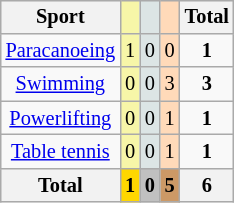<table class=wikitable style=font-size:85%;float:right;text-align:center>
<tr>
<th>Sport</th>
<td bgcolor=F7F6A8></td>
<td bgcolor=DCE5E5></td>
<td bgcolor=FFDAB9></td>
<th>Total</th>
</tr>
<tr>
<td><a href='#'>Paracanoeing</a></td>
<td style="background:#F7F6A8;">1</td>
<td style="background:#DCE5E5;">0</td>
<td style="background:#FFDAB9;">0</td>
<td><strong>1</strong></td>
</tr>
<tr>
<td><a href='#'>Swimming</a></td>
<td style="background:#F7F6A8;">0</td>
<td style="background:#DCE5E5;">0</td>
<td style="background:#FFDAB9;">3</td>
<td><strong>3</strong></td>
</tr>
<tr>
<td><a href='#'>Powerlifting</a></td>
<td style="background:#F7F6A8;">0</td>
<td style="background:#DCE5E5;">0</td>
<td style="background:#FFDAB9;">1</td>
<td><strong>1</strong></td>
</tr>
<tr>
<td><a href='#'>Table tennis</a></td>
<td style="background:#F7F6A8;">0</td>
<td style="background:#DCE5E5;">0</td>
<td style="background:#FFDAB9;">1</td>
<td><strong>1</strong></td>
</tr>
<tr>
<th>Total</th>
<th style=background:gold>1</th>
<th style=background:silver>0</th>
<th style=background:#c96>5</th>
<th>6</th>
</tr>
</table>
